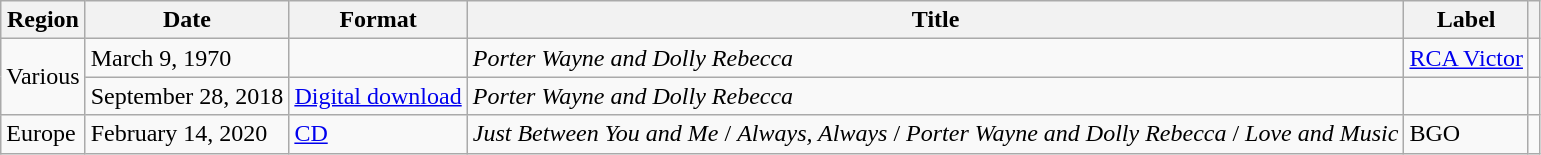<table class="wikitable plainrowheaders">
<tr>
<th scope="col">Region</th>
<th scope="col">Date</th>
<th scope="col">Format</th>
<th>Title</th>
<th scope="col">Label</th>
<th scope="col"></th>
</tr>
<tr>
<td rowspan = "2">Various</td>
<td>March 9, 1970</td>
<td></td>
<td><em>Porter Wayne and Dolly Rebecca</em></td>
<td><a href='#'>RCA Victor</a></td>
<td></td>
</tr>
<tr>
<td>September 28, 2018</td>
<td><a href='#'>Digital download</a></td>
<td><em>Porter Wayne and Dolly Rebecca</em></td>
<td></td>
<td></td>
</tr>
<tr>
<td>Europe</td>
<td>February 14, 2020</td>
<td><a href='#'>CD</a></td>
<td><em>Just Between You and Me</em> / <em>Always, Always</em> / <em>Porter Wayne and Dolly Rebecca</em> / <em>Love and Music</em></td>
<td>BGO</td>
<td></td>
</tr>
</table>
